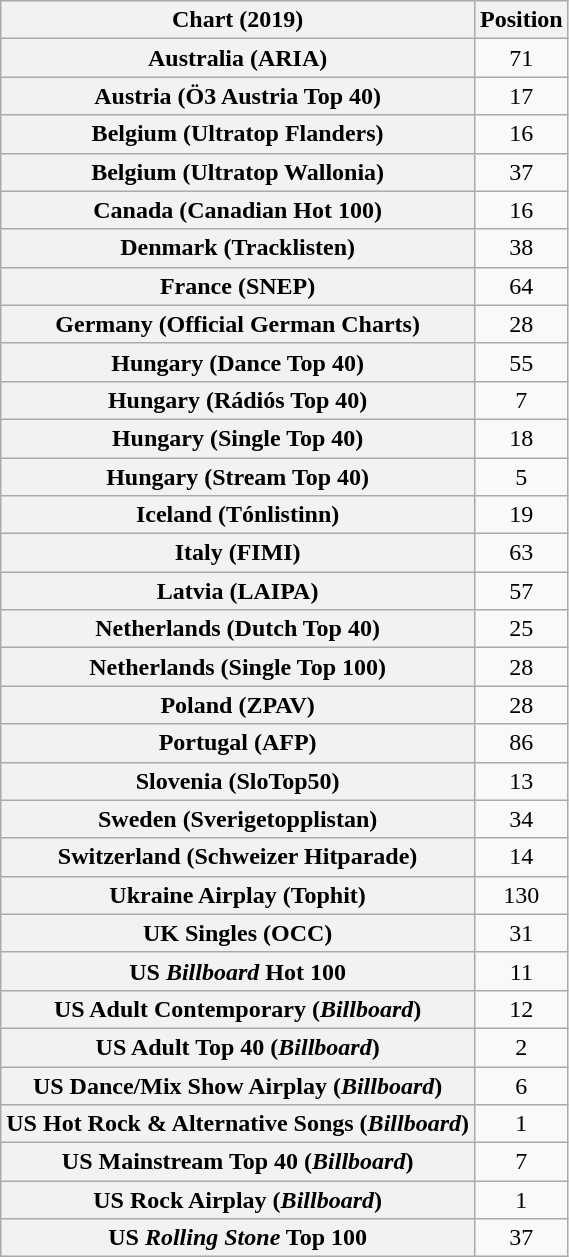<table class="wikitable plainrowheaders sortable" style="text-align:center">
<tr>
<th scope="col">Chart (2019)</th>
<th scope="col">Position</th>
</tr>
<tr>
<th scope="row">Australia (ARIA)</th>
<td>71</td>
</tr>
<tr>
<th scope="row">Austria (Ö3 Austria Top 40)</th>
<td>17</td>
</tr>
<tr>
<th scope="row">Belgium (Ultratop Flanders)</th>
<td>16</td>
</tr>
<tr>
<th scope="row">Belgium (Ultratop Wallonia)</th>
<td>37</td>
</tr>
<tr>
<th scope="row">Canada (Canadian Hot 100)</th>
<td>16</td>
</tr>
<tr>
<th scope="row">Denmark (Tracklisten)</th>
<td>38</td>
</tr>
<tr>
<th scope="row">France (SNEP)</th>
<td>64</td>
</tr>
<tr>
<th scope="row">Germany (Official German Charts)</th>
<td>28</td>
</tr>
<tr>
<th scope="row">Hungary (Dance Top 40)</th>
<td>55</td>
</tr>
<tr>
<th scope="row">Hungary (Rádiós Top 40)</th>
<td>7</td>
</tr>
<tr>
<th scope="row">Hungary (Single Top 40)</th>
<td>18</td>
</tr>
<tr>
<th scope="row">Hungary (Stream Top 40)</th>
<td>5</td>
</tr>
<tr>
<th scope="row">Iceland (Tónlistinn)</th>
<td>19</td>
</tr>
<tr>
<th scope="row">Italy (FIMI)</th>
<td>63</td>
</tr>
<tr>
<th scope="row">Latvia (LAIPA)</th>
<td>57</td>
</tr>
<tr>
<th scope="row">Netherlands (Dutch Top 40)</th>
<td>25</td>
</tr>
<tr>
<th scope="row">Netherlands (Single Top 100)</th>
<td>28</td>
</tr>
<tr>
<th scope="row">Poland (ZPAV)</th>
<td>28</td>
</tr>
<tr>
<th scope="row">Portugal (AFP)</th>
<td>86</td>
</tr>
<tr>
<th scope="row">Slovenia (SloTop50)</th>
<td>13</td>
</tr>
<tr>
<th scope="row">Sweden (Sverigetopplistan)</th>
<td>34</td>
</tr>
<tr>
<th scope="row">Switzerland (Schweizer Hitparade)</th>
<td>14</td>
</tr>
<tr>
<th scope="row">Ukraine Airplay (Tophit)</th>
<td>130</td>
</tr>
<tr>
<th scope="row">UK Singles (OCC)</th>
<td>31</td>
</tr>
<tr>
<th scope="row">US <em>Billboard</em> Hot 100</th>
<td>11</td>
</tr>
<tr>
<th scope="row">US Adult Contemporary (<em>Billboard</em>)</th>
<td>12</td>
</tr>
<tr>
<th scope="row">US Adult Top 40 (<em>Billboard</em>)</th>
<td>2</td>
</tr>
<tr>
<th scope="row">US Dance/Mix Show Airplay (<em>Billboard</em>)</th>
<td>6</td>
</tr>
<tr>
<th scope="row">US Hot Rock & Alternative Songs (<em>Billboard</em>)</th>
<td>1</td>
</tr>
<tr>
<th scope="row">US Mainstream Top 40 (<em>Billboard</em>)</th>
<td>7</td>
</tr>
<tr>
<th scope="row">US Rock Airplay (<em>Billboard</em>)</th>
<td>1</td>
</tr>
<tr>
<th scope="row">US <em>Rolling Stone</em> Top 100</th>
<td>37</td>
</tr>
</table>
